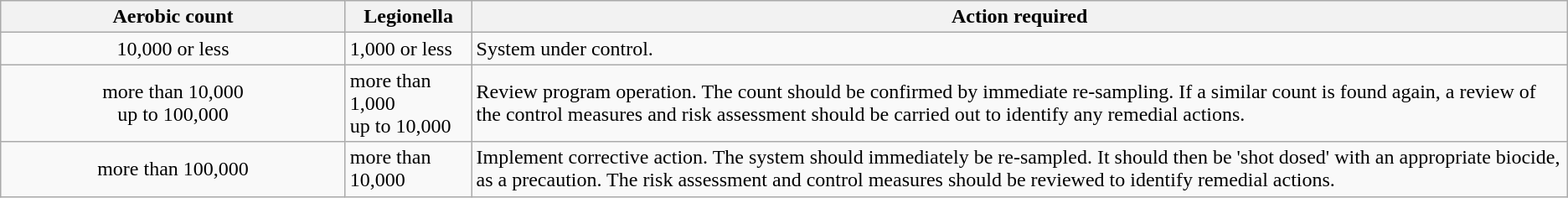<table class="wikitable">
<tr>
<th width=22%>Aerobic count</th>
<th>Legionella</th>
<th>Action required</th>
</tr>
<tr>
<td align=center>10,000 or less</td>
<td>1,000 or less</td>
<td>System under control.</td>
</tr>
<tr>
<td align=center>more than 10,000<br>up to 100,000</td>
<td>more than 1,000<br>up to 10,000</td>
<td>Review program operation. The count should be confirmed by immediate re-sampling. If a similar count is found again, a review of the control measures and risk assessment should be carried out to identify any remedial actions.</td>
</tr>
<tr>
<td align=center>more than 100,000</td>
<td>more than 10,000</td>
<td>Implement corrective action. The system should immediately be re-sampled. It should then be 'shot dosed' with an appropriate biocide, as a precaution. The risk assessment and control measures should be reviewed to identify remedial actions.</td>
</tr>
</table>
